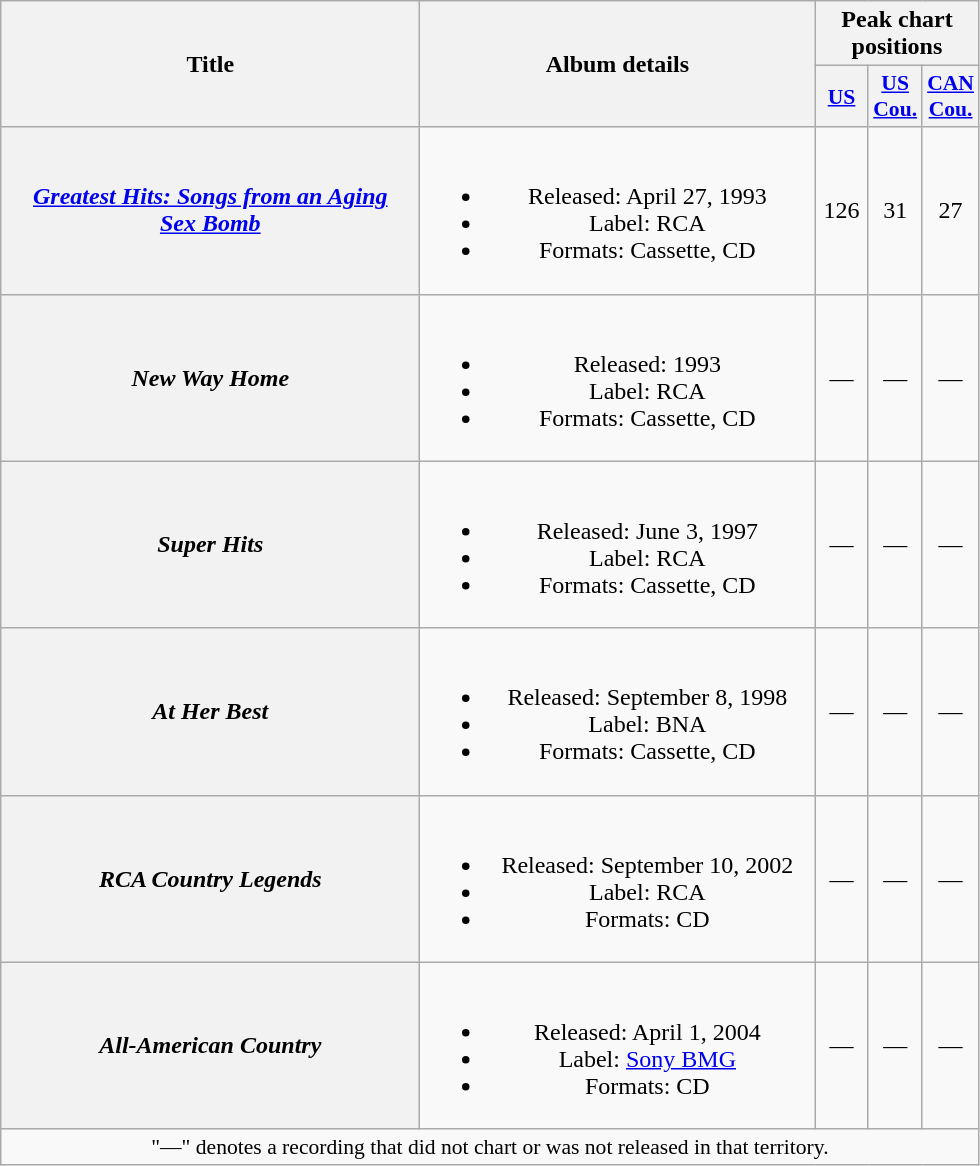<table class="wikitable plainrowheaders" style="text-align:center;" border="1">
<tr>
<th scope="col" rowspan="2" style="width:17em;">Title</th>
<th scope="col" rowspan="2" style="width:16em;">Album details</th>
<th scope="col" colspan="3">Peak chart<br>positions</th>
</tr>
<tr>
<th scope="col" style="width:2em;font-size:90%;"><a href='#'>US</a><br></th>
<th scope="col" style="width:2em;font-size:90%;"><a href='#'>US<br>Cou.</a><br></th>
<th scope="col" style="width:2em;font-size:90%;"><a href='#'>CAN<br>Cou.</a><br></th>
</tr>
<tr>
<th scope="row"><em><a href='#'>Greatest Hits: Songs from an Aging<br>Sex Bomb</a></em></th>
<td><br><ul><li>Released: April 27, 1993</li><li>Label: RCA</li><li>Formats: Cassette, CD</li></ul></td>
<td>126</td>
<td>31</td>
<td>27</td>
</tr>
<tr>
<th scope="row"><em>New Way Home</em></th>
<td><br><ul><li>Released: 1993</li><li>Label: RCA</li><li>Formats: Cassette, CD</li></ul></td>
<td>—</td>
<td>—</td>
<td>—</td>
</tr>
<tr>
<th scope="row"><em>Super Hits</em></th>
<td><br><ul><li>Released: June 3, 1997</li><li>Label: RCA</li><li>Formats: Cassette, CD</li></ul></td>
<td>—</td>
<td>—</td>
<td>—</td>
</tr>
<tr>
<th scope="row"><em>At Her Best</em></th>
<td><br><ul><li>Released: September 8, 1998</li><li>Label: BNA</li><li>Formats: Cassette, CD</li></ul></td>
<td>—</td>
<td>—</td>
<td>—</td>
</tr>
<tr>
<th scope="row"><em>RCA Country Legends</em></th>
<td><br><ul><li>Released: September 10, 2002</li><li>Label: RCA</li><li>Formats: CD</li></ul></td>
<td>—</td>
<td>—</td>
<td>—</td>
</tr>
<tr>
<th scope="row"><em>All-American Country</em></th>
<td><br><ul><li>Released: April 1, 2004</li><li>Label: <a href='#'>Sony BMG</a></li><li>Formats: CD</li></ul></td>
<td>—</td>
<td>—</td>
<td>—</td>
</tr>
<tr>
<td colspan="5" style="font-size:90%">"—" denotes a recording that did not chart or was not released in that territory.</td>
</tr>
</table>
